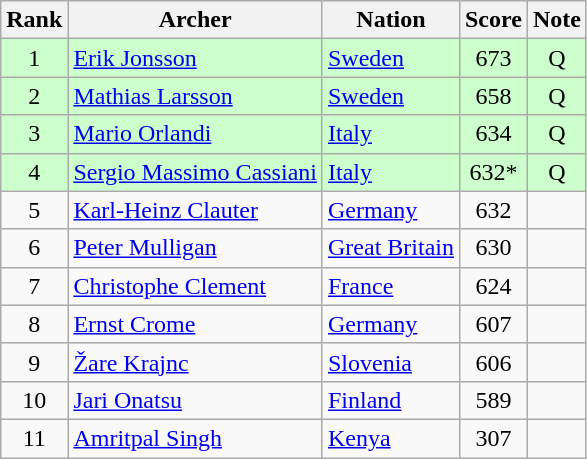<table class="wikitable sortable" style="text-align:center">
<tr>
<th>Rank</th>
<th>Archer</th>
<th>Nation</th>
<th>Score</th>
<th>Note</th>
</tr>
<tr bgcolor=ccffcc>
<td>1</td>
<td align=left><a href='#'>Erik Jonsson</a></td>
<td align=left> <a href='#'>Sweden</a></td>
<td>673</td>
<td>Q</td>
</tr>
<tr bgcolor=ccffcc>
<td>2</td>
<td align=left><a href='#'>Mathias Larsson</a></td>
<td align=left> <a href='#'>Sweden</a></td>
<td>658</td>
<td>Q</td>
</tr>
<tr bgcolor=ccffcc>
<td>3</td>
<td align=left><a href='#'>Mario Orlandi</a></td>
<td align=left> <a href='#'>Italy</a></td>
<td>634</td>
<td>Q</td>
</tr>
<tr bgcolor=ccffcc>
<td>4</td>
<td align=left><a href='#'>Sergio Massimo Cassiani</a></td>
<td align=left> <a href='#'>Italy</a></td>
<td>632*</td>
<td>Q</td>
</tr>
<tr>
<td>5</td>
<td align=left><a href='#'>Karl-Heinz Clauter</a></td>
<td align=left> <a href='#'>Germany</a></td>
<td>632</td>
<td></td>
</tr>
<tr>
<td>6</td>
<td align=left><a href='#'>Peter Mulligan</a></td>
<td align=left> <a href='#'>Great Britain</a></td>
<td>630</td>
<td></td>
</tr>
<tr>
<td>7</td>
<td align=left><a href='#'>Christophe Clement</a></td>
<td align=left> <a href='#'>France</a></td>
<td>624</td>
<td></td>
</tr>
<tr>
<td>8</td>
<td align=left><a href='#'>Ernst Crome</a></td>
<td align=left> <a href='#'>Germany</a></td>
<td>607</td>
<td></td>
</tr>
<tr>
<td>9</td>
<td align=left><a href='#'>Žare Krajnc</a></td>
<td align=left> <a href='#'>Slovenia</a></td>
<td>606</td>
<td></td>
</tr>
<tr>
<td>10</td>
<td align=left><a href='#'>Jari Onatsu</a></td>
<td align=left> <a href='#'>Finland</a></td>
<td>589</td>
<td></td>
</tr>
<tr>
<td>11</td>
<td align=left><a href='#'>Amritpal Singh</a></td>
<td align=left> <a href='#'>Kenya</a></td>
<td>307</td>
<td></td>
</tr>
</table>
